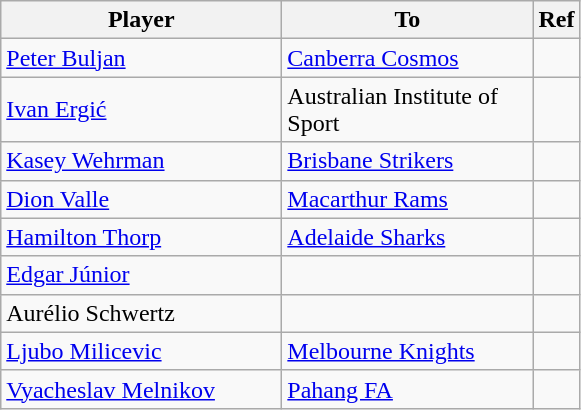<table class="wikitable">
<tr>
<th width=180>Player</th>
<th width=160>To</th>
<th>Ref</th>
</tr>
<tr>
<td> <a href='#'>Peter Buljan</a></td>
<td><a href='#'>Canberra Cosmos</a></td>
<td></td>
</tr>
<tr>
<td> <a href='#'>Ivan Ergić</a></td>
<td>Australian Institute of Sport</td>
<td></td>
</tr>
<tr>
<td> <a href='#'>Kasey Wehrman</a></td>
<td><a href='#'>Brisbane Strikers</a></td>
<td></td>
</tr>
<tr>
<td> <a href='#'>Dion Valle</a></td>
<td><a href='#'>Macarthur Rams</a></td>
<td></td>
</tr>
<tr>
<td> <a href='#'>Hamilton Thorp</a></td>
<td><a href='#'>Adelaide Sharks</a></td>
<td></td>
</tr>
<tr>
<td> <a href='#'>Edgar Júnior</a></td>
<td></td>
<td></td>
</tr>
<tr>
<td> Aurélio Schwertz</td>
<td></td>
<td></td>
</tr>
<tr>
<td> <a href='#'>Ljubo Milicevic</a></td>
<td><a href='#'>Melbourne Knights</a></td>
<td></td>
</tr>
<tr>
<td> <a href='#'>Vyacheslav Melnikov</a></td>
<td><a href='#'>Pahang FA</a></td>
<td></td>
</tr>
</table>
